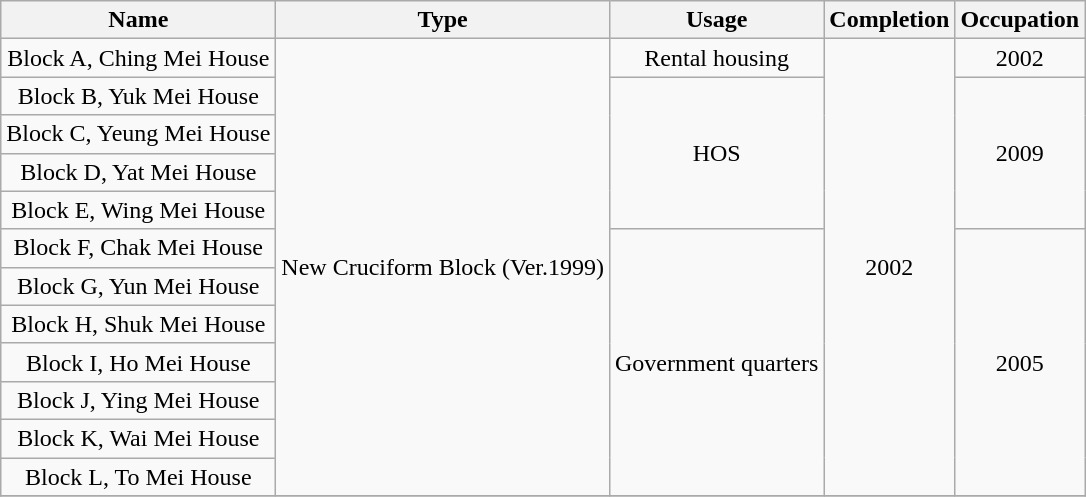<table class="wikitable" style="text-align: center">
<tr>
<th>Name</th>
<th>Type</th>
<th>Usage</th>
<th>Completion</th>
<th>Occupation</th>
</tr>
<tr>
<td>Block A, Ching Mei House</td>
<td rowspan="12">New Cruciform Block (Ver.1999)</td>
<td rowspan="1">Rental housing</td>
<td rowspan="12">2002</td>
<td rowspan="1">2002</td>
</tr>
<tr>
<td>Block B, Yuk Mei House</td>
<td rowspan="4">HOS</td>
<td rowspan="4">2009</td>
</tr>
<tr>
<td>Block C, Yeung Mei House</td>
</tr>
<tr>
<td>Block D, Yat Mei House</td>
</tr>
<tr>
<td>Block E, Wing Mei House</td>
</tr>
<tr>
<td>Block F, Chak Mei House</td>
<td rowspan="7">Government quarters</td>
<td rowspan="7">2005</td>
</tr>
<tr>
<td>Block G, Yun Mei House</td>
</tr>
<tr>
<td>Block H, Shuk Mei House</td>
</tr>
<tr>
<td>Block I, Ho Mei House</td>
</tr>
<tr>
<td>Block J, Ying Mei House</td>
</tr>
<tr>
<td>Block K, Wai Mei House</td>
</tr>
<tr>
<td>Block L, To Mei House</td>
</tr>
<tr>
</tr>
</table>
